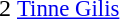<table cellspacing=0 cellpadding=0>
<tr>
<td><div>2 </div></td>
<td style="font-size: 95%"> <a href='#'>Tinne Gilis</a></td>
</tr>
</table>
